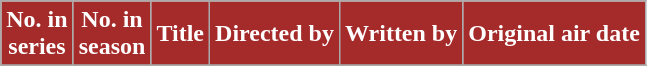<table class="wikitable plainrowheaders">
<tr>
<th style="background:brown; color:#fff; text-align:center;">No. in<br>series</th>
<th style="background:brown; color:#fff; text-align:center;">No. in<br>season</th>
<th ! style="background:brown; color:#fff; text-align:center;">Title</th>
<th ! style="background:brown; color:#fff; text-align:center;">Directed by</th>
<th ! style="background:brown; color:#fff; text-align:center;">Written by</th>
<th ! style="background:brown; color:#fff; text-align:center;">Original air date</th>
</tr>
<tr>
</tr>
</table>
